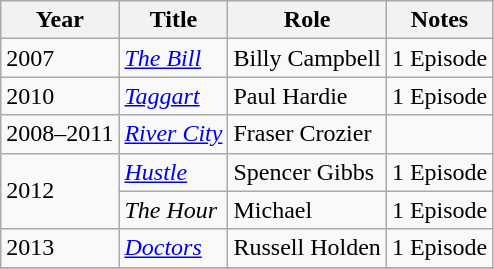<table class="wikitable">
<tr>
<th>Year</th>
<th>Title</th>
<th>Role</th>
<th>Notes</th>
</tr>
<tr>
<td>2007</td>
<td><em><a href='#'>The Bill</a></em></td>
<td>Billy Campbell</td>
<td>1 Episode</td>
</tr>
<tr>
<td>2010</td>
<td><em><a href='#'>Taggart</a></em></td>
<td>Paul Hardie</td>
<td>1 Episode</td>
</tr>
<tr>
<td>2008–2011</td>
<td><em><a href='#'>River City</a></em></td>
<td>Fraser Crozier</td>
<td></td>
</tr>
<tr>
<td Rowspan="2">2012</td>
<td><em><a href='#'>Hustle</a></em></td>
<td>Spencer Gibbs</td>
<td>1 Episode</td>
</tr>
<tr>
<td><em>The Hour</em></td>
<td>Michael</td>
<td>1 Episode</td>
</tr>
<tr>
<td>2013</td>
<td><em><a href='#'>Doctors</a></em></td>
<td>Russell Holden</td>
<td>1 Episode</td>
</tr>
<tr>
</tr>
</table>
